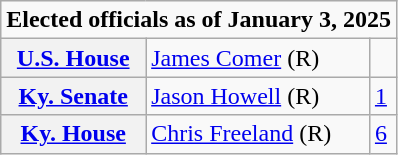<table class=wikitable>
<tr>
<td colspan="3"><strong>Elected officials as of January 3, 2025</strong></td>
</tr>
<tr>
<th scope=row><a href='#'>U.S. House</a></th>
<td><a href='#'>James Comer</a> (R)</td>
<td></td>
</tr>
<tr>
<th scope=row><a href='#'>Ky. Senate</a></th>
<td><a href='#'>Jason Howell</a> (R)</td>
<td><a href='#'>1</a></td>
</tr>
<tr>
<th scope=row><a href='#'>Ky. House</a></th>
<td><a href='#'>Chris Freeland</a> (R)</td>
<td><a href='#'>6</a></td>
</tr>
</table>
